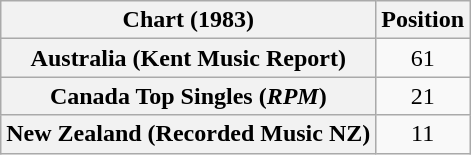<table class="wikitable sortable plainrowheaders" style="text-align:center">
<tr>
<th scope="col">Chart (1983)</th>
<th scope="col">Position</th>
</tr>
<tr>
<th scope="row">Australia (Kent Music Report)</th>
<td>61</td>
</tr>
<tr>
<th scope="row">Canada Top Singles (<em>RPM</em>)</th>
<td>21</td>
</tr>
<tr>
<th scope="row">New Zealand (Recorded Music NZ)</th>
<td>11</td>
</tr>
</table>
